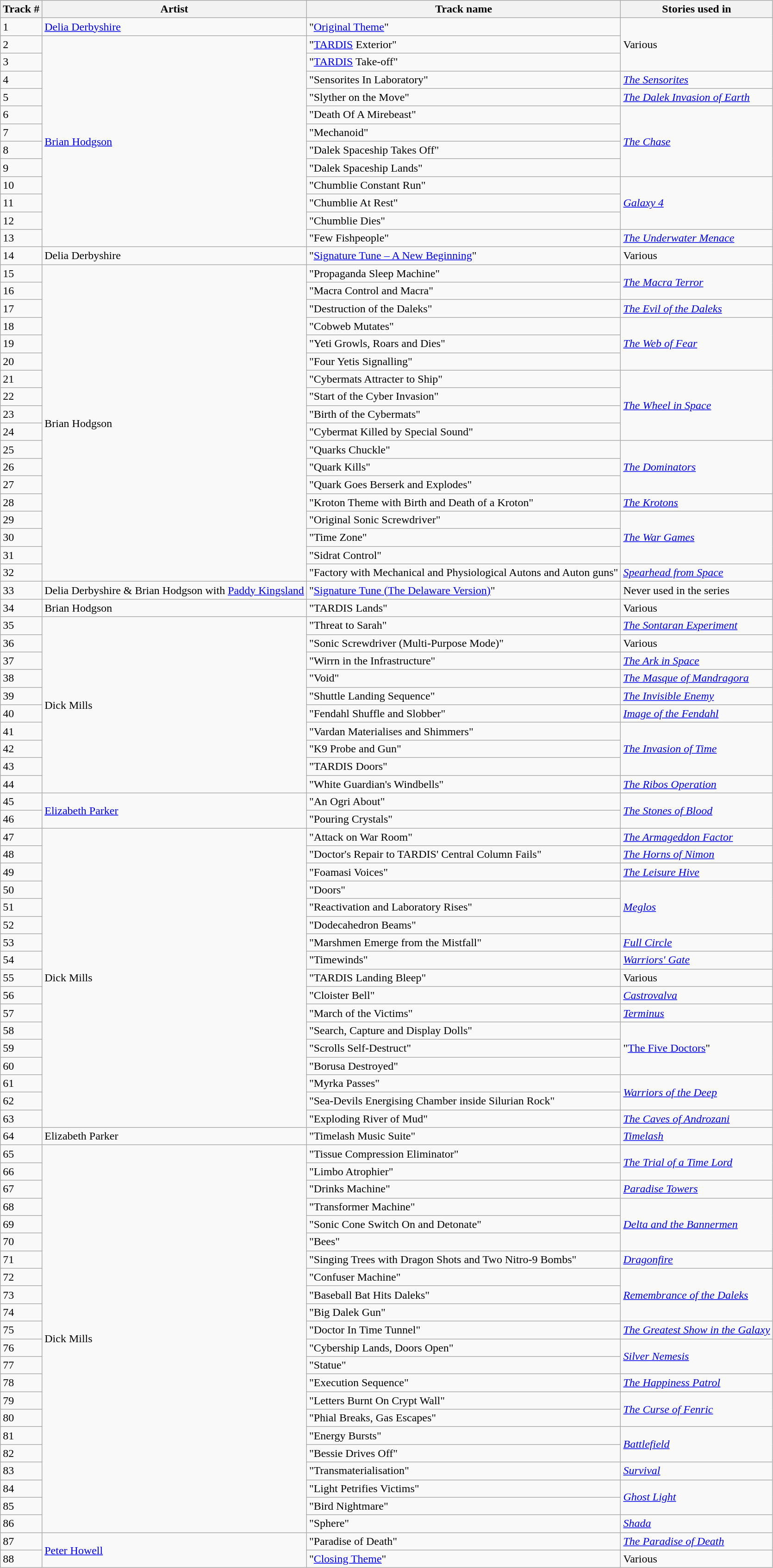<table class="wikitable">
<tr>
<th>Track #</th>
<th>Artist</th>
<th>Track name</th>
<th>Stories used in</th>
</tr>
<tr>
<td>1</td>
<td><a href='#'>Delia Derbyshire</a></td>
<td>"<a href='#'>Original Theme</a>"</td>
<td rowspan=3>Various</td>
</tr>
<tr>
<td>2</td>
<td rowspan=12><a href='#'>Brian Hodgson</a></td>
<td>"<a href='#'>TARDIS</a> Exterior"</td>
</tr>
<tr>
<td>3</td>
<td>"<a href='#'>TARDIS</a> Take-off"</td>
</tr>
<tr>
<td>4</td>
<td>"Sensorites In Laboratory"</td>
<td><em><a href='#'>The Sensorites</a></em></td>
</tr>
<tr>
<td>5</td>
<td>"Slyther on the Move"</td>
<td><em><a href='#'>The Dalek Invasion of Earth</a></em></td>
</tr>
<tr>
<td>6</td>
<td>"Death Of A Mirebeast"</td>
<td rowspan=4><em><a href='#'>The Chase</a></em></td>
</tr>
<tr>
<td>7</td>
<td>"Mechanoid"</td>
</tr>
<tr>
<td>8</td>
<td>"Dalek Spaceship Takes Off"</td>
</tr>
<tr>
<td>9</td>
<td>"Dalek Spaceship Lands"</td>
</tr>
<tr>
<td>10</td>
<td>"Chumblie Constant Run"</td>
<td rowspan=3><em><a href='#'>Galaxy 4</a></em></td>
</tr>
<tr>
<td>11</td>
<td>"Chumblie At Rest"</td>
</tr>
<tr>
<td>12</td>
<td>"Chumblie Dies"</td>
</tr>
<tr>
<td>13</td>
<td>"Few Fishpeople"</td>
<td><em><a href='#'>The Underwater Menace</a></em></td>
</tr>
<tr>
<td>14</td>
<td>Delia Derbyshire</td>
<td>"<a href='#'>Signature Tune – A New Beginning</a>"</td>
<td>Various</td>
</tr>
<tr>
<td>15</td>
<td rowspan=18>Brian Hodgson</td>
<td>"Propaganda Sleep Machine"</td>
<td rowspan=2><em><a href='#'>The Macra Terror</a></em></td>
</tr>
<tr>
<td>16</td>
<td>"Macra Control and Macra"</td>
</tr>
<tr>
<td>17</td>
<td>"Destruction of the Daleks"</td>
<td><em><a href='#'>The Evil of the Daleks</a></em></td>
</tr>
<tr>
<td>18</td>
<td>"Cobweb Mutates"</td>
<td rowspan=3><em><a href='#'>The Web of Fear</a></em></td>
</tr>
<tr>
<td>19</td>
<td>"Yeti Growls, Roars and Dies"</td>
</tr>
<tr>
<td>20</td>
<td>"Four Yetis Signalling"</td>
</tr>
<tr>
<td>21</td>
<td>"Cybermats Attracter to Ship"</td>
<td rowspan=4><em><a href='#'>The Wheel in Space</a></em></td>
</tr>
<tr>
<td>22</td>
<td>"Start of the Cyber Invasion"</td>
</tr>
<tr>
<td>23</td>
<td>"Birth of the Cybermats"</td>
</tr>
<tr>
<td>24</td>
<td>"Cybermat Killed by Special Sound"</td>
</tr>
<tr>
<td>25</td>
<td>"Quarks Chuckle"</td>
<td rowspan=3><em><a href='#'>The Dominators</a></em></td>
</tr>
<tr>
<td>26</td>
<td>"Quark Kills"</td>
</tr>
<tr>
<td>27</td>
<td>"Quark Goes Berserk and Explodes"</td>
</tr>
<tr>
<td>28</td>
<td>"Kroton Theme with Birth and Death of a Kroton"</td>
<td><em><a href='#'>The Krotons</a></em></td>
</tr>
<tr>
<td>29</td>
<td>"Original Sonic Screwdriver"</td>
<td rowspan=3><em><a href='#'>The War Games</a></em></td>
</tr>
<tr>
<td>30</td>
<td>"Time Zone"</td>
</tr>
<tr>
<td>31</td>
<td>"Sidrat Control"</td>
</tr>
<tr>
<td>32</td>
<td>"Factory with Mechanical and Physiological Autons and Auton guns"</td>
<td><em><a href='#'>Spearhead from Space</a></em></td>
</tr>
<tr>
<td>33</td>
<td>Delia Derbyshire & Brian Hodgson with <a href='#'>Paddy Kingsland</a></td>
<td>"<a href='#'>Signature Tune (The Delaware Version)</a>"</td>
<td>Never used in the series</td>
</tr>
<tr>
<td>34</td>
<td>Brian Hodgson</td>
<td>"TARDIS Lands"</td>
<td>Various</td>
</tr>
<tr>
<td>35</td>
<td rowspan=10>Dick Mills</td>
<td>"Threat to Sarah"</td>
<td><em><a href='#'>The Sontaran Experiment</a></em></td>
</tr>
<tr>
<td>36</td>
<td>"Sonic Screwdriver (Multi-Purpose Mode)"</td>
<td>Various</td>
</tr>
<tr>
<td>37</td>
<td>"Wirrn in the Infrastructure"</td>
<td><em><a href='#'>The Ark in Space</a></em></td>
</tr>
<tr>
<td>38</td>
<td>"Void"</td>
<td><em><a href='#'>The Masque of Mandragora</a></em></td>
</tr>
<tr>
<td>39</td>
<td>"Shuttle Landing Sequence"</td>
<td><em><a href='#'>The Invisible Enemy</a></em></td>
</tr>
<tr>
<td>40</td>
<td>"Fendahl Shuffle and Slobber"</td>
<td><em><a href='#'>Image of the Fendahl</a></em></td>
</tr>
<tr>
<td>41</td>
<td>"Vardan Materialises and Shimmers"</td>
<td rowspan=3><em><a href='#'>The Invasion of Time</a></em></td>
</tr>
<tr>
<td>42</td>
<td>"K9 Probe and Gun"</td>
</tr>
<tr>
<td>43</td>
<td>"TARDIS Doors"</td>
</tr>
<tr>
<td>44</td>
<td>"White Guardian's Windbells"</td>
<td><em><a href='#'>The Ribos Operation</a></em></td>
</tr>
<tr>
<td>45</td>
<td rowspan=2><a href='#'>Elizabeth Parker</a></td>
<td>"An Ogri About"</td>
<td rowspan=2><em><a href='#'>The Stones of Blood</a></em></td>
</tr>
<tr>
<td>46</td>
<td>"Pouring Crystals"</td>
</tr>
<tr>
<td>47</td>
<td rowspan=17>Dick Mills</td>
<td>"Attack on War Room"</td>
<td><em><a href='#'>The Armageddon Factor</a></em></td>
</tr>
<tr>
<td>48</td>
<td>"Doctor's Repair to TARDIS' Central Column Fails"</td>
<td><em><a href='#'>The Horns of Nimon</a></em></td>
</tr>
<tr>
<td>49</td>
<td>"Foamasi Voices"</td>
<td><em><a href='#'>The Leisure Hive</a></em></td>
</tr>
<tr>
<td>50</td>
<td>"Doors"</td>
<td rowspan=3><em><a href='#'>Meglos</a></em></td>
</tr>
<tr>
<td>51</td>
<td>"Reactivation and Laboratory Rises"</td>
</tr>
<tr>
<td>52</td>
<td>"Dodecahedron Beams"</td>
</tr>
<tr>
<td>53</td>
<td>"Marshmen Emerge from the Mistfall"</td>
<td><em><a href='#'>Full Circle</a></em></td>
</tr>
<tr>
<td>54</td>
<td>"Timewinds"</td>
<td><em><a href='#'>Warriors' Gate</a></em></td>
</tr>
<tr>
<td>55</td>
<td>"TARDIS Landing Bleep"</td>
<td>Various</td>
</tr>
<tr>
<td>56</td>
<td>"Cloister Bell"</td>
<td><em><a href='#'>Castrovalva</a></em></td>
</tr>
<tr>
<td>57</td>
<td>"March of the Victims"</td>
<td><em><a href='#'>Terminus</a></em></td>
</tr>
<tr>
<td>58</td>
<td>"Search, Capture and Display Dolls"</td>
<td rowspan=3>"<a href='#'>The Five Doctors</a>"</td>
</tr>
<tr>
<td>59</td>
<td>"Scrolls Self-Destruct"</td>
</tr>
<tr>
<td>60</td>
<td>"Borusa Destroyed"</td>
</tr>
<tr>
<td>61</td>
<td>"Myrka Passes"</td>
<td rowspan=2><em><a href='#'>Warriors of the Deep</a></em></td>
</tr>
<tr>
<td>62</td>
<td>"Sea-Devils Energising Chamber inside Silurian Rock"</td>
</tr>
<tr>
<td>63</td>
<td>"Exploding River of Mud"</td>
<td><em><a href='#'>The Caves of Androzani</a></em></td>
</tr>
<tr>
<td>64</td>
<td>Elizabeth Parker</td>
<td>"Timelash Music Suite"</td>
<td><em><a href='#'>Timelash</a></em></td>
</tr>
<tr>
<td>65</td>
<td rowspan=22>Dick Mills</td>
<td>"Tissue Compression Eliminator"</td>
<td rowspan=2><em><a href='#'>The Trial of a Time Lord</a></em></td>
</tr>
<tr>
<td>66</td>
<td>"Limbo Atrophier"</td>
</tr>
<tr>
<td>67</td>
<td>"Drinks Machine"</td>
<td><em><a href='#'>Paradise Towers</a></em></td>
</tr>
<tr>
<td>68</td>
<td>"Transformer Machine"</td>
<td rowspan=3><em><a href='#'>Delta and the Bannermen</a></em></td>
</tr>
<tr>
<td>69</td>
<td>"Sonic Cone Switch On and Detonate"</td>
</tr>
<tr>
<td>70</td>
<td>"Bees"</td>
</tr>
<tr>
<td>71</td>
<td>"Singing Trees with Dragon Shots and Two Nitro-9 Bombs"</td>
<td><em><a href='#'>Dragonfire</a></em></td>
</tr>
<tr>
<td>72</td>
<td>"Confuser Machine"</td>
<td rowspan=3><em><a href='#'>Remembrance of the Daleks</a></em></td>
</tr>
<tr>
<td>73</td>
<td>"Baseball Bat Hits Daleks"</td>
</tr>
<tr>
<td>74</td>
<td>"Big Dalek Gun"</td>
</tr>
<tr>
<td>75</td>
<td>"Doctor In Time Tunnel"</td>
<td><em><a href='#'>The Greatest Show in the Galaxy</a></em></td>
</tr>
<tr>
<td>76</td>
<td>"Cybership Lands, Doors Open"</td>
<td rowspan=2><em><a href='#'>Silver Nemesis</a></em></td>
</tr>
<tr>
<td>77</td>
<td>"Statue"</td>
</tr>
<tr>
<td>78</td>
<td>"Execution Sequence"</td>
<td><em><a href='#'>The Happiness Patrol</a></em></td>
</tr>
<tr>
<td>79</td>
<td>"Letters Burnt On Crypt Wall"</td>
<td rowspan=2><em><a href='#'>The Curse of Fenric</a></em></td>
</tr>
<tr>
<td>80</td>
<td>"Phial Breaks, Gas Escapes"</td>
</tr>
<tr>
<td>81</td>
<td>"Energy Bursts"</td>
<td rowspan=2><em><a href='#'>Battlefield</a></em></td>
</tr>
<tr>
<td>82</td>
<td>"Bessie Drives Off"</td>
</tr>
<tr>
<td>83</td>
<td>"Transmaterialisation"</td>
<td><em><a href='#'>Survival</a></em></td>
</tr>
<tr>
<td>84</td>
<td>"Light Petrifies Victims"</td>
<td rowspan=2><em><a href='#'>Ghost Light</a></em></td>
</tr>
<tr>
<td>85</td>
<td>"Bird Nightmare"</td>
</tr>
<tr>
<td>86</td>
<td>"Sphere"</td>
<td><em><a href='#'>Shada</a></em></td>
</tr>
<tr>
<td>87</td>
<td rowspan=2><a href='#'>Peter Howell</a></td>
<td>"Paradise of Death"</td>
<td><em><a href='#'>The Paradise of Death</a></em></td>
</tr>
<tr>
<td>88</td>
<td>"<a href='#'>Closing Theme</a>"</td>
<td>Various</td>
</tr>
</table>
